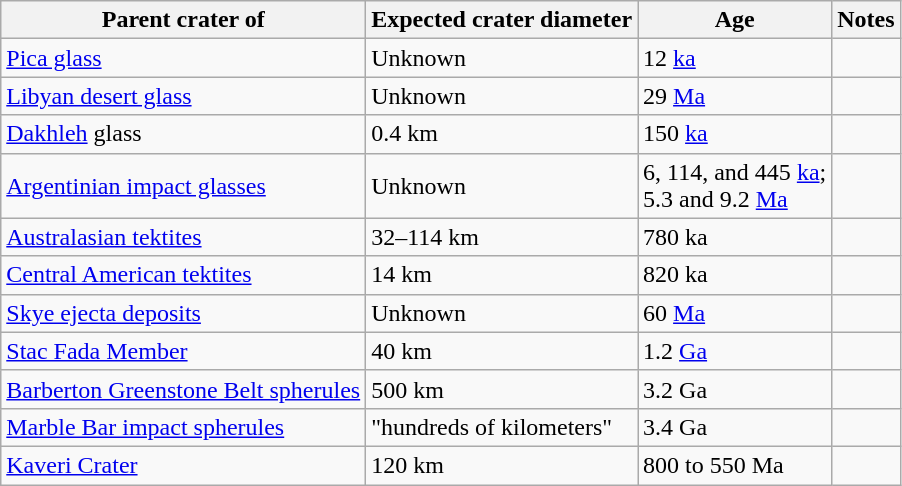<table class="wikitable sortable">
<tr>
<th>Parent crater of</th>
<th>Expected crater diameter</th>
<th>Age</th>
<th>Notes</th>
</tr>
<tr>
<td><a href='#'>Pica glass</a></td>
<td>Unknown</td>
<td>12 <a href='#'>ka</a></td>
<td align=center></td>
</tr>
<tr>
<td><a href='#'>Libyan desert glass</a></td>
<td>Unknown</td>
<td>29 <a href='#'>Ma</a></td>
<td align=center></td>
</tr>
<tr>
<td><a href='#'>Dakhleh</a> glass</td>
<td>0.4 km</td>
<td>150 <a href='#'>ka</a></td>
<td align=center></td>
</tr>
<tr>
<td><a href='#'>Argentinian impact glasses</a></td>
<td>Unknown</td>
<td>6, 114, and 445 <a href='#'>ka</a>;<br>5.3 and 9.2 <a href='#'>Ma</a></td>
<td align=center></td>
</tr>
<tr>
<td><a href='#'>Australasian tektites</a></td>
<td>32–114 km</td>
<td>780 ka</td>
<td align=center></td>
</tr>
<tr>
<td><a href='#'>Central American tektites</a></td>
<td>14 km</td>
<td>820 ka</td>
<td align=center></td>
</tr>
<tr>
<td><a href='#'>Skye ejecta deposits</a></td>
<td>Unknown</td>
<td>60 <a href='#'>Ma</a></td>
<td align=center></td>
</tr>
<tr>
<td><a href='#'>Stac Fada Member</a></td>
<td>40 km</td>
<td>1.2 <a href='#'>Ga</a></td>
<td align=center></td>
</tr>
<tr>
<td><a href='#'>Barberton Greenstone Belt spherules</a></td>
<td>500 km</td>
<td>3.2 Ga</td>
<td align=center></td>
</tr>
<tr>
<td><a href='#'>Marble Bar impact spherules</a></td>
<td>"hundreds of kilometers"</td>
<td>3.4 Ga</td>
<td align=center></td>
</tr>
<tr>
<td><a href='#'>Kaveri Crater</a></td>
<td>120 km</td>
<td>800 to 550 Ma</td>
<td align=center></td>
</tr>
</table>
